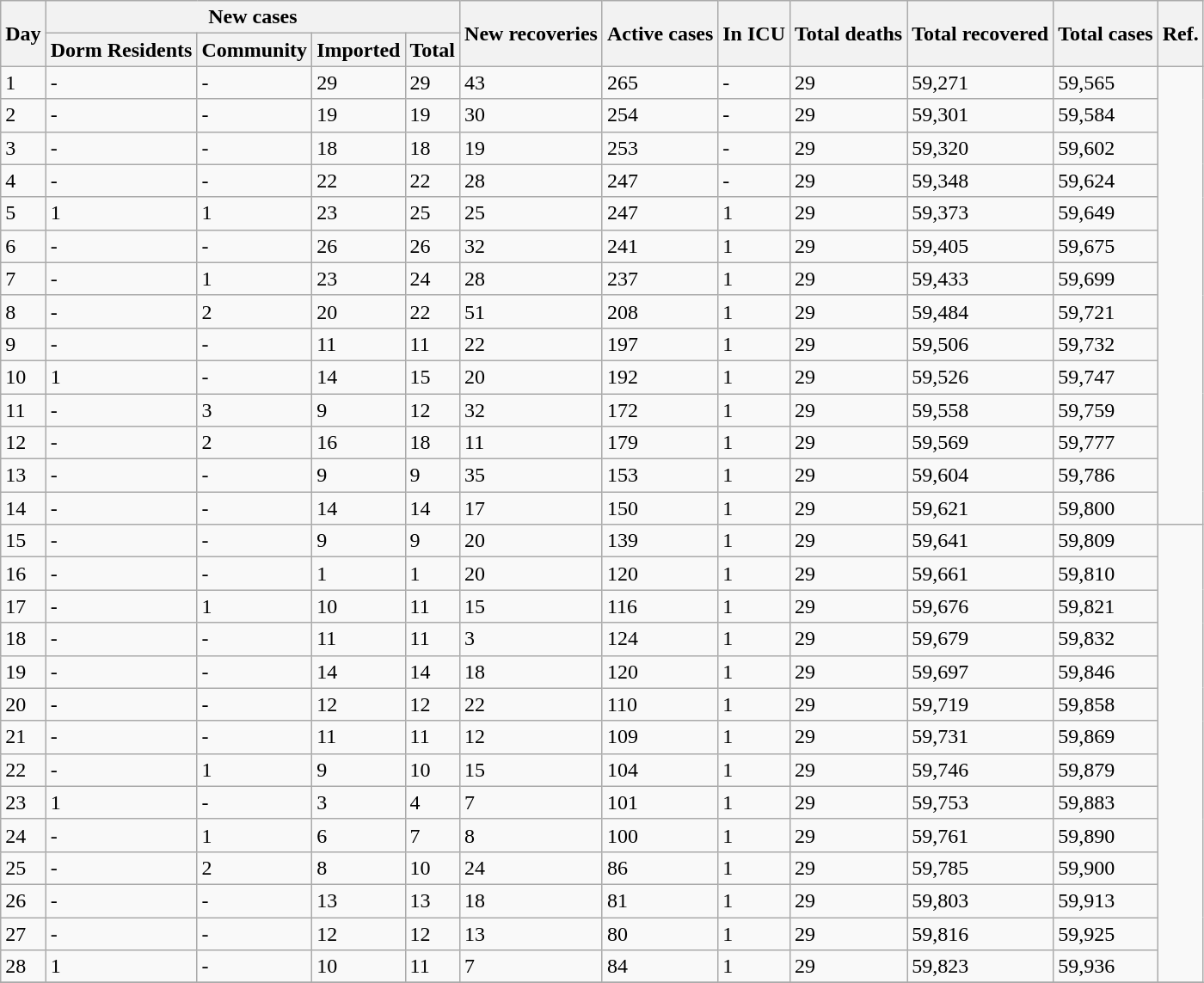<table class="wikitable">
<tr>
<th rowspan="2">Day</th>
<th colspan="4">New cases</th>
<th rowspan="2">New recoveries</th>
<th rowspan="2">Active cases</th>
<th rowspan="2">In ICU</th>
<th rowspan="2">Total deaths</th>
<th rowspan="2">Total recovered</th>
<th rowspan="2">Total cases</th>
<th rowspan="2">Ref.</th>
</tr>
<tr>
<th>Dorm Residents</th>
<th>Community</th>
<th>Imported</th>
<th>Total</th>
</tr>
<tr>
<td>1</td>
<td>-</td>
<td>-</td>
<td>29</td>
<td>29</td>
<td>43</td>
<td>265</td>
<td>-</td>
<td>29</td>
<td>59,271</td>
<td>59,565</td>
<td rowspan="14"></td>
</tr>
<tr>
<td>2</td>
<td>-</td>
<td>-</td>
<td>19</td>
<td>19</td>
<td>30</td>
<td>254</td>
<td>-</td>
<td>29</td>
<td>59,301</td>
<td>59,584</td>
</tr>
<tr>
<td>3</td>
<td>-</td>
<td>-</td>
<td>18</td>
<td>18</td>
<td>19</td>
<td>253</td>
<td>-</td>
<td>29</td>
<td>59,320</td>
<td>59,602</td>
</tr>
<tr>
<td>4</td>
<td>-</td>
<td>-</td>
<td>22</td>
<td>22</td>
<td>28</td>
<td>247</td>
<td>-</td>
<td>29</td>
<td>59,348</td>
<td>59,624</td>
</tr>
<tr>
<td>5</td>
<td>1</td>
<td>1</td>
<td>23</td>
<td>25</td>
<td>25</td>
<td>247</td>
<td>1</td>
<td>29</td>
<td>59,373</td>
<td>59,649</td>
</tr>
<tr>
<td>6</td>
<td>-</td>
<td>-</td>
<td>26</td>
<td>26</td>
<td>32</td>
<td>241</td>
<td>1</td>
<td>29</td>
<td>59,405</td>
<td>59,675</td>
</tr>
<tr>
<td>7</td>
<td>-</td>
<td>1</td>
<td>23</td>
<td>24</td>
<td>28</td>
<td>237</td>
<td>1</td>
<td>29</td>
<td>59,433</td>
<td>59,699</td>
</tr>
<tr>
<td>8</td>
<td>-</td>
<td>2</td>
<td>20</td>
<td>22</td>
<td>51</td>
<td>208</td>
<td>1</td>
<td>29</td>
<td>59,484</td>
<td>59,721</td>
</tr>
<tr>
<td>9</td>
<td>-</td>
<td>-</td>
<td>11</td>
<td>11</td>
<td>22</td>
<td>197</td>
<td>1</td>
<td>29</td>
<td>59,506</td>
<td>59,732</td>
</tr>
<tr>
<td>10</td>
<td>1</td>
<td>-</td>
<td>14</td>
<td>15</td>
<td>20</td>
<td>192</td>
<td>1</td>
<td>29</td>
<td>59,526</td>
<td>59,747</td>
</tr>
<tr>
<td>11</td>
<td>-</td>
<td>3</td>
<td>9</td>
<td>12</td>
<td>32</td>
<td>172</td>
<td>1</td>
<td>29</td>
<td>59,558</td>
<td>59,759</td>
</tr>
<tr>
<td>12</td>
<td>-</td>
<td>2</td>
<td>16</td>
<td>18</td>
<td>11</td>
<td>179</td>
<td>1</td>
<td>29</td>
<td>59,569</td>
<td>59,777</td>
</tr>
<tr>
<td>13</td>
<td>-</td>
<td>-</td>
<td>9</td>
<td>9</td>
<td>35</td>
<td>153</td>
<td>1</td>
<td>29</td>
<td>59,604</td>
<td>59,786</td>
</tr>
<tr>
<td>14</td>
<td>-</td>
<td>-</td>
<td>14</td>
<td>14</td>
<td>17</td>
<td>150</td>
<td>1</td>
<td>29</td>
<td>59,621</td>
<td>59,800</td>
</tr>
<tr>
<td>15</td>
<td>-</td>
<td>-</td>
<td>9</td>
<td>9</td>
<td>20</td>
<td>139</td>
<td>1</td>
<td>29</td>
<td>59,641</td>
<td>59,809</td>
<td rowspan="14"></td>
</tr>
<tr>
<td>16</td>
<td>-</td>
<td>-</td>
<td>1</td>
<td>1</td>
<td>20</td>
<td>120</td>
<td>1</td>
<td>29</td>
<td>59,661</td>
<td>59,810</td>
</tr>
<tr>
<td>17</td>
<td>-</td>
<td>1</td>
<td>10</td>
<td>11</td>
<td>15</td>
<td>116</td>
<td>1</td>
<td>29</td>
<td>59,676</td>
<td>59,821</td>
</tr>
<tr>
<td>18</td>
<td>-</td>
<td>-</td>
<td>11</td>
<td>11</td>
<td>3</td>
<td>124</td>
<td>1</td>
<td>29</td>
<td>59,679</td>
<td>59,832</td>
</tr>
<tr>
<td>19</td>
<td>-</td>
<td>-</td>
<td>14</td>
<td>14</td>
<td>18</td>
<td>120</td>
<td>1</td>
<td>29</td>
<td>59,697</td>
<td>59,846</td>
</tr>
<tr>
<td>20</td>
<td>-</td>
<td>-</td>
<td>12</td>
<td>12</td>
<td>22</td>
<td>110</td>
<td>1</td>
<td>29</td>
<td>59,719</td>
<td>59,858</td>
</tr>
<tr>
<td>21</td>
<td>-</td>
<td>-</td>
<td>11</td>
<td>11</td>
<td>12</td>
<td>109</td>
<td>1</td>
<td>29</td>
<td>59,731</td>
<td>59,869</td>
</tr>
<tr>
<td>22</td>
<td>-</td>
<td>1</td>
<td>9</td>
<td>10</td>
<td>15</td>
<td>104</td>
<td>1</td>
<td>29</td>
<td>59,746</td>
<td>59,879</td>
</tr>
<tr>
<td>23</td>
<td>1</td>
<td>-</td>
<td>3</td>
<td>4</td>
<td>7</td>
<td>101</td>
<td>1</td>
<td>29</td>
<td>59,753</td>
<td>59,883</td>
</tr>
<tr>
<td>24</td>
<td>-</td>
<td>1</td>
<td>6</td>
<td>7</td>
<td>8</td>
<td>100</td>
<td>1</td>
<td>29</td>
<td>59,761</td>
<td>59,890</td>
</tr>
<tr>
<td>25</td>
<td>-</td>
<td>2</td>
<td>8</td>
<td>10</td>
<td>24</td>
<td>86</td>
<td>1</td>
<td>29</td>
<td>59,785</td>
<td>59,900</td>
</tr>
<tr>
<td>26</td>
<td>-</td>
<td>-</td>
<td>13</td>
<td>13</td>
<td>18</td>
<td>81</td>
<td>1</td>
<td>29</td>
<td>59,803</td>
<td>59,913</td>
</tr>
<tr>
<td>27</td>
<td>-</td>
<td>-</td>
<td>12</td>
<td>12</td>
<td>13</td>
<td>80</td>
<td>1</td>
<td>29</td>
<td>59,816</td>
<td>59,925</td>
</tr>
<tr>
<td>28</td>
<td>1</td>
<td>-</td>
<td>10</td>
<td>11</td>
<td>7</td>
<td>84</td>
<td>1</td>
<td>29</td>
<td>59,823</td>
<td>59,936</td>
</tr>
<tr>
</tr>
</table>
